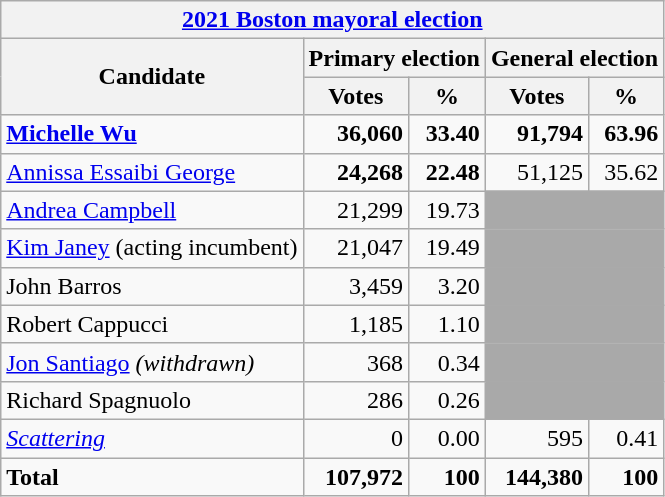<table class=wikitable>
<tr>
<th colspan=5><a href='#'>2021 Boston mayoral election</a></th>
</tr>
<tr>
<th colspan=1 rowspan=2>Candidate</th>
<th colspan=2><strong>Primary election</strong></th>
<th colspan=2><strong>General election</strong></th>
</tr>
<tr>
<th>Votes</th>
<th>%</th>
<th>Votes</th>
<th>%</th>
</tr>
<tr>
<td><strong><a href='#'>Michelle Wu</a></strong></td>
<td align="right"><strong>36,060</strong></td>
<td align="right"><strong>33.40</strong></td>
<td align="right"><strong>91,794</strong></td>
<td align="right"><strong>63.96</strong></td>
</tr>
<tr>
<td><a href='#'>Annissa Essaibi George</a></td>
<td align="right"><strong>24,268</strong></td>
<td align="right"><strong>22.48</strong></td>
<td align="right">51,125</td>
<td align="right">35.62</td>
</tr>
<tr>
<td><a href='#'>Andrea Campbell</a></td>
<td align="right">21,299</td>
<td align="right">19.73</td>
<td colspan=2 bgcolor=darkgray> </td>
</tr>
<tr>
<td><a href='#'>Kim Janey</a> (acting incumbent)</td>
<td align="right">21,047</td>
<td align="right">19.49</td>
<td colspan=2 bgcolor=darkgray> </td>
</tr>
<tr>
<td>John Barros</td>
<td align="right">3,459</td>
<td align="right">3.20</td>
<td colspan=2 bgcolor=darkgray> </td>
</tr>
<tr>
<td>Robert Cappucci</td>
<td align="right">1,185</td>
<td align="right">1.10</td>
<td colspan=2 bgcolor=darkgray> </td>
</tr>
<tr>
<td><a href='#'>Jon Santiago</a> <em>(withdrawn)</em></td>
<td align="right">368</td>
<td align="right">0.34</td>
<td colspan=2 bgcolor=darkgray> </td>
</tr>
<tr>
<td>Richard Spagnuolo</td>
<td align="right">286</td>
<td align="right">0.26</td>
<td colspan=2 bgcolor=darkgray> </td>
</tr>
<tr>
<td><em><a href='#'>Scattering</a></em></td>
<td align="right">0</td>
<td align="right">0.00</td>
<td align="right">595</td>
<td align="right">0.41</td>
</tr>
<tr>
<td><strong>Total</strong></td>
<td align="right"><strong>107,972</strong></td>
<td align="right"><strong>100</strong></td>
<td align="right"><strong>144,380</strong></td>
<td align="right"><strong>100</strong></td>
</tr>
</table>
